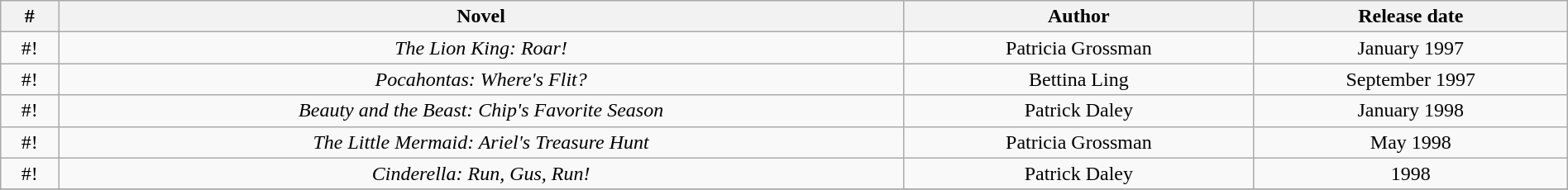<table class="wikitable sortable" width="100%" border="1" style="font-size: 100%; text-align:center">
<tr>
<th>#</th>
<th>Novel</th>
<th>Author</th>
<th>Release date</th>
</tr>
<tr>
<td>#!</td>
<td><em>The Lion King: Roar!</em></td>
<td>Patricia Grossman</td>
<td>January 1997</td>
</tr>
<tr>
<td>#!</td>
<td><em>Pocahontas: Where's Flit?</em></td>
<td>Bettina Ling</td>
<td>September 1997</td>
</tr>
<tr>
<td>#!</td>
<td><em>Beauty and the Beast: Chip's Favorite Season</em></td>
<td>Patrick Daley</td>
<td>January 1998</td>
</tr>
<tr>
<td>#!</td>
<td><em>The Little Mermaid: Ariel's Treasure Hunt</em></td>
<td>Patricia Grossman</td>
<td>May 1998</td>
</tr>
<tr>
<td>#!</td>
<td><em>Cinderella: Run, Gus, Run!</em></td>
<td>Patrick Daley</td>
<td>1998</td>
</tr>
<tr>
</tr>
</table>
